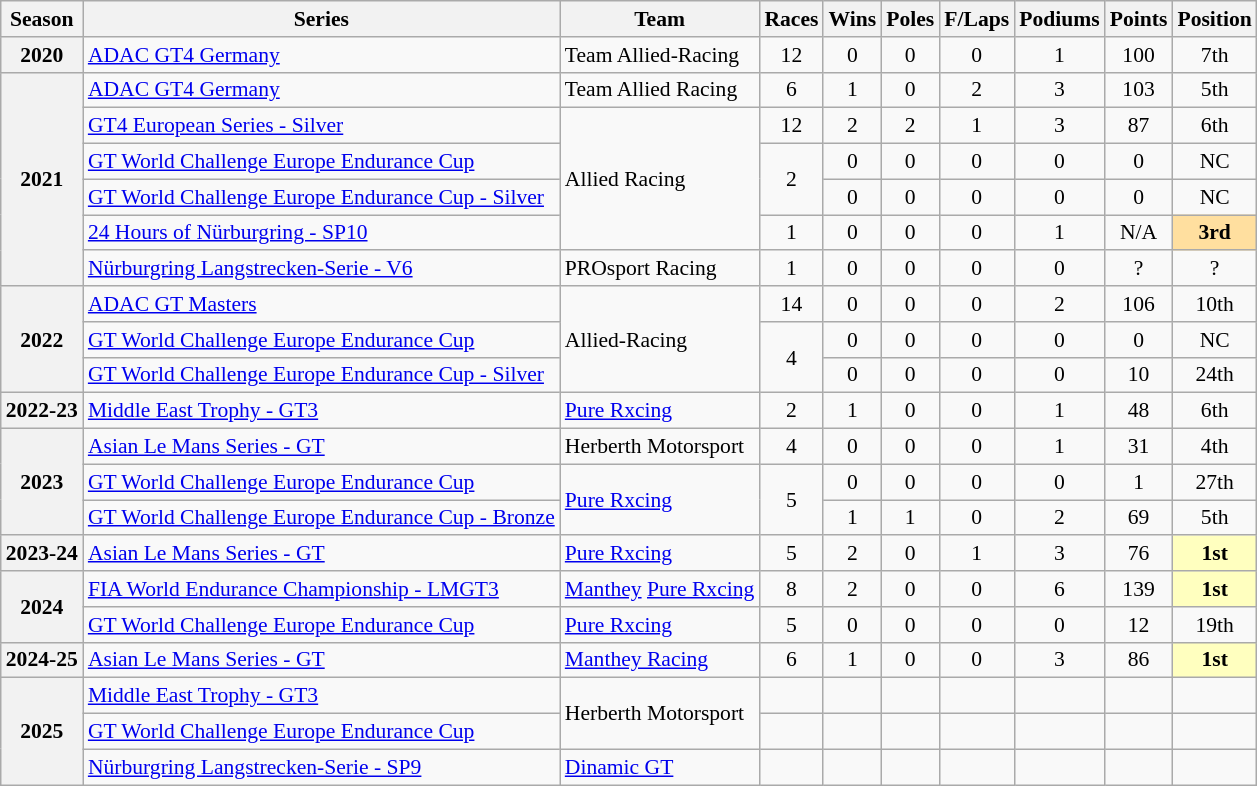<table class="wikitable" style="font-size: 90%; text-align:center">
<tr>
<th>Season</th>
<th>Series</th>
<th>Team</th>
<th>Races</th>
<th>Wins</th>
<th>Poles</th>
<th>F/Laps</th>
<th>Podiums</th>
<th>Points</th>
<th>Position</th>
</tr>
<tr>
<th>2020</th>
<td align=left><a href='#'>ADAC GT4 Germany</a></td>
<td align=left>Team Allied-Racing</td>
<td>12</td>
<td>0</td>
<td>0</td>
<td>0</td>
<td>1</td>
<td>100</td>
<td>7th</td>
</tr>
<tr>
<th rowspan="6">2021</th>
<td align=left><a href='#'>ADAC GT4 Germany</a></td>
<td align=left>Team Allied Racing</td>
<td>6</td>
<td>1</td>
<td>0</td>
<td>2</td>
<td>3</td>
<td>103</td>
<td>5th</td>
</tr>
<tr>
<td align=left><a href='#'>GT4 European Series - Silver</a></td>
<td rowspan="4" align="left">Allied Racing</td>
<td>12</td>
<td>2</td>
<td>2</td>
<td>1</td>
<td>3</td>
<td>87</td>
<td>6th</td>
</tr>
<tr>
<td align="left"><a href='#'>GT World Challenge Europe Endurance Cup</a></td>
<td rowspan="2">2</td>
<td>0</td>
<td>0</td>
<td>0</td>
<td>0</td>
<td>0</td>
<td>NC</td>
</tr>
<tr>
<td align="left"><a href='#'>GT World Challenge Europe Endurance Cup - Silver</a></td>
<td>0</td>
<td>0</td>
<td>0</td>
<td>0</td>
<td>0</td>
<td>NC</td>
</tr>
<tr>
<td align=left><a href='#'>24 Hours of Nürburgring - SP10</a></td>
<td>1</td>
<td>0</td>
<td>0</td>
<td>0</td>
<td>1</td>
<td>N/A</td>
<td style="background:#ffdf9f"><strong>3rd</strong></td>
</tr>
<tr>
<td align=left><a href='#'>Nürburgring Langstrecken-Serie - V6</a></td>
<td align=left>PROsport Racing</td>
<td>1</td>
<td>0</td>
<td>0</td>
<td>0</td>
<td>0</td>
<td>?</td>
<td>?</td>
</tr>
<tr>
<th rowspan="3">2022</th>
<td align=left><a href='#'>ADAC GT Masters</a></td>
<td rowspan="3" align=left>Allied-Racing</td>
<td>14</td>
<td>0</td>
<td>0</td>
<td>0</td>
<td>2</td>
<td>106</td>
<td>10th</td>
</tr>
<tr>
<td align=left><a href='#'>GT World Challenge Europe Endurance Cup</a></td>
<td rowspan="2">4</td>
<td>0</td>
<td>0</td>
<td>0</td>
<td>0</td>
<td>0</td>
<td>NC</td>
</tr>
<tr>
<td align=left><a href='#'>GT World Challenge Europe Endurance Cup - Silver</a></td>
<td>0</td>
<td>0</td>
<td>0</td>
<td>0</td>
<td>10</td>
<td>24th</td>
</tr>
<tr>
<th>2022-23</th>
<td align=left><a href='#'>Middle East Trophy - GT3</a></td>
<td align=left><a href='#'>Pure Rxcing</a></td>
<td>2</td>
<td>1</td>
<td>0</td>
<td>0</td>
<td>1</td>
<td>48</td>
<td>6th</td>
</tr>
<tr>
<th rowspan="3">2023</th>
<td align=left><a href='#'>Asian Le Mans Series - GT</a></td>
<td align=left>Herberth Motorsport</td>
<td>4</td>
<td>0</td>
<td>0</td>
<td>0</td>
<td>1</td>
<td>31</td>
<td>4th</td>
</tr>
<tr>
<td align=left><a href='#'>GT World Challenge Europe Endurance Cup</a></td>
<td rowspan="2" align="left"><a href='#'>Pure Rxcing</a></td>
<td rowspan="2">5</td>
<td>0</td>
<td>0</td>
<td>0</td>
<td>0</td>
<td>1</td>
<td>27th</td>
</tr>
<tr>
<td align=left><a href='#'>GT World Challenge Europe Endurance Cup - Bronze</a></td>
<td>1</td>
<td>1</td>
<td>0</td>
<td>2</td>
<td>69</td>
<td>5th</td>
</tr>
<tr>
<th>2023-24</th>
<td align=left><a href='#'>Asian Le Mans Series - GT</a></td>
<td align=left><a href='#'>Pure Rxcing</a></td>
<td>5</td>
<td>2</td>
<td>0</td>
<td>1</td>
<td>3</td>
<td>76</td>
<td style="background:#ffffbf"><strong>1st</strong></td>
</tr>
<tr>
<th rowspan="2">2024</th>
<td align=left><a href='#'>FIA World Endurance Championship - LMGT3</a></td>
<td align=left><a href='#'>Manthey</a> <a href='#'>Pure Rxcing</a></td>
<td>8</td>
<td>2</td>
<td>0</td>
<td>0</td>
<td>6</td>
<td>139</td>
<td style="background:#ffffbf"><strong>1st</strong></td>
</tr>
<tr>
<td align=left><a href='#'>GT World Challenge Europe Endurance Cup</a></td>
<td align=left><a href='#'>Pure Rxcing</a></td>
<td>5</td>
<td>0</td>
<td>0</td>
<td>0</td>
<td>0</td>
<td>12</td>
<td>19th</td>
</tr>
<tr>
<th>2024-25</th>
<td align=left><a href='#'>Asian Le Mans Series - GT</a></td>
<td align=left><a href='#'>Manthey Racing</a></td>
<td>6</td>
<td>1</td>
<td>0</td>
<td>0</td>
<td>3</td>
<td>86</td>
<td style="background:#ffffbf"><strong>1st</strong></td>
</tr>
<tr>
<th rowspan="3">2025</th>
<td align=left><a href='#'>Middle East Trophy - GT3</a></td>
<td rowspan="2" align="left">Herberth Motorsport</td>
<td></td>
<td></td>
<td></td>
<td></td>
<td></td>
<td></td>
<td></td>
</tr>
<tr>
<td align=left><a href='#'>GT World Challenge Europe Endurance Cup</a></td>
<td></td>
<td></td>
<td></td>
<td></td>
<td></td>
<td></td>
<td></td>
</tr>
<tr>
<td align=left><a href='#'>Nürburgring Langstrecken-Serie - SP9</a></td>
<td align=left><a href='#'>Dinamic GT</a></td>
<td></td>
<td></td>
<td></td>
<td></td>
<td></td>
<td></td>
<td></td>
</tr>
</table>
